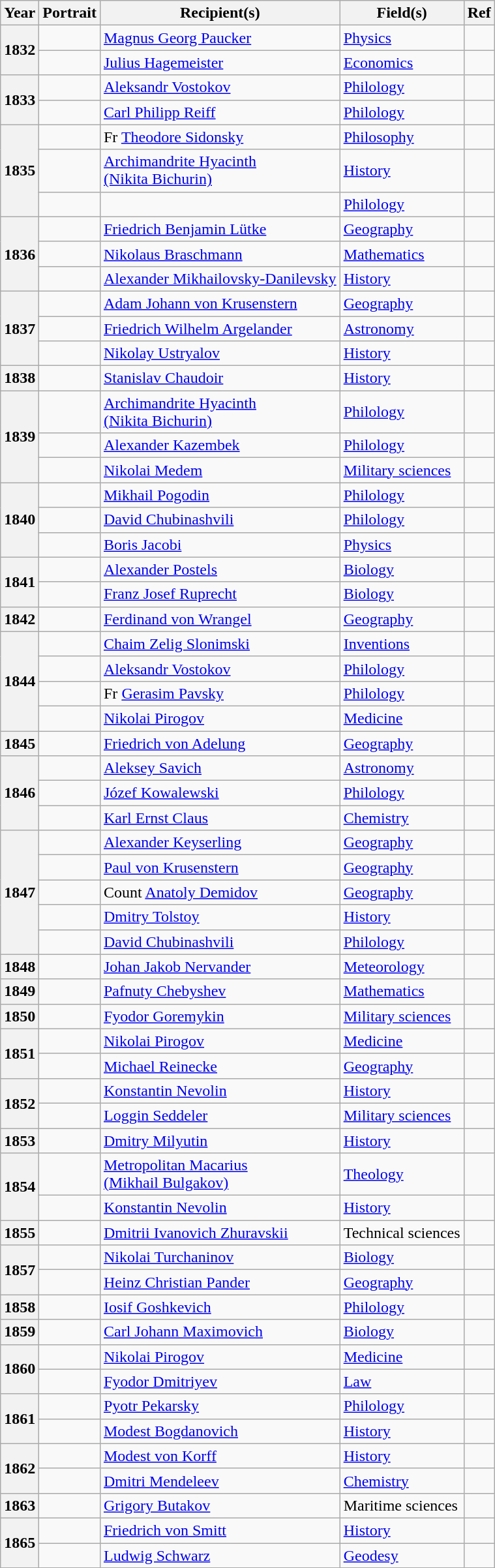<table class="sortable wikitable" border="1" style="text-align:left">
<tr>
<th scope="col">Year</th>
<th scope="col">Portrait</th>
<th scope="col">Recipient(s)</th>
<th scope="col">Field(s)</th>
<th scope="col">Ref</th>
</tr>
<tr>
<th rowspan=2>1832</th>
<td></td>
<td><a href='#'>Magnus Georg Paucker</a></td>
<td><a href='#'>Physics</a></td>
<td></td>
</tr>
<tr>
<td></td>
<td><a href='#'>Julius Hagemeister</a></td>
<td><a href='#'>Economics</a></td>
<td></td>
</tr>
<tr>
<th rowspan=2>1833</th>
<td></td>
<td><a href='#'>Aleksandr Vostokov</a></td>
<td><a href='#'>Philology</a></td>
<td></td>
</tr>
<tr>
<td></td>
<td><a href='#'>Carl Philipp Reiff</a></td>
<td><a href='#'>Philology</a></td>
<td></td>
</tr>
<tr>
<th rowspan=3>1835</th>
<td></td>
<td>Fr <a href='#'>Theodore Sidonsky</a></td>
<td><a href='#'>Philosophy</a></td>
<td></td>
</tr>
<tr>
<td></td>
<td><a href='#'>Archimandrite Hyacinth<br> (Nikita Bichurin)</a></td>
<td><a href='#'>History</a></td>
<td></td>
</tr>
<tr>
<td></td>
<td></td>
<td><a href='#'>Philology</a></td>
<td></td>
</tr>
<tr>
<th rowspan=3>1836</th>
<td></td>
<td><a href='#'>Friedrich Benjamin Lütke</a></td>
<td><a href='#'>Geography</a></td>
<td></td>
</tr>
<tr>
<td></td>
<td><a href='#'>Nikolaus Braschmann</a></td>
<td><a href='#'>Mathematics</a></td>
<td></td>
</tr>
<tr>
<td></td>
<td><a href='#'>Alexander Mikhailovsky-Danilevsky</a></td>
<td><a href='#'>History</a></td>
<td></td>
</tr>
<tr>
<th rowspan=3>1837</th>
<td></td>
<td><a href='#'>Adam Johann von Krusenstern</a></td>
<td><a href='#'>Geography</a></td>
<td></td>
</tr>
<tr>
<td></td>
<td><a href='#'>Friedrich Wilhelm Argelander</a></td>
<td><a href='#'>Astronomy</a></td>
<td></td>
</tr>
<tr>
<td></td>
<td><a href='#'>Nikolay Ustryalov</a></td>
<td><a href='#'>History</a></td>
<td></td>
</tr>
<tr>
<th scope=row>1838</th>
<td></td>
<td><a href='#'>Stanislav Chaudoir</a></td>
<td><a href='#'>History</a></td>
<td></td>
</tr>
<tr>
<th rowspan=3>1839</th>
<td></td>
<td><a href='#'>Archimandrite Hyacinth<br> (Nikita Bichurin)</a></td>
<td><a href='#'>Philology</a></td>
<td></td>
</tr>
<tr>
<td></td>
<td><a href='#'>Alexander Kazembek</a></td>
<td><a href='#'>Philology</a></td>
<td></td>
</tr>
<tr>
<td></td>
<td><a href='#'>Nikolai Medem</a></td>
<td><a href='#'>Military sciences</a></td>
<td></td>
</tr>
<tr>
<th rowspan=3>1840</th>
<td></td>
<td><a href='#'>Mikhail Pogodin</a></td>
<td><a href='#'>Philology</a></td>
<td></td>
</tr>
<tr>
<td></td>
<td><a href='#'>David Chubinashvili</a></td>
<td><a href='#'>Philology</a></td>
<td></td>
</tr>
<tr>
<td></td>
<td><a href='#'>Boris Jacobi</a></td>
<td><a href='#'>Physics</a></td>
<td></td>
</tr>
<tr>
<th rowspan=2>1841</th>
<td></td>
<td><a href='#'>Alexander Postels</a></td>
<td><a href='#'>Biology</a></td>
<td></td>
</tr>
<tr>
<td></td>
<td><a href='#'>Franz Josef Ruprecht</a></td>
<td><a href='#'>Biology</a></td>
<td></td>
</tr>
<tr>
<th scope=row>1842</th>
<td></td>
<td><a href='#'>Ferdinand von Wrangel</a></td>
<td><a href='#'>Geography</a></td>
<td></td>
</tr>
<tr>
<th rowspan=4>1844</th>
<td></td>
<td><a href='#'>Chaim Zelig Slonimski</a></td>
<td><a href='#'>Inventions</a></td>
<td></td>
</tr>
<tr>
<td></td>
<td><a href='#'>Aleksandr Vostokov</a></td>
<td><a href='#'>Philology</a></td>
<td></td>
</tr>
<tr>
<td></td>
<td>Fr <a href='#'>Gerasim Pavsky</a></td>
<td><a href='#'>Philology</a></td>
<td></td>
</tr>
<tr>
<td></td>
<td><a href='#'>Nikolai Pirogov</a></td>
<td><a href='#'>Medicine</a></td>
<td></td>
</tr>
<tr>
<th scope=row>1845</th>
<td></td>
<td><a href='#'>Friedrich von Adelung</a></td>
<td><a href='#'>Geography</a></td>
<td></td>
</tr>
<tr>
<th rowspan=3>1846</th>
<td></td>
<td><a href='#'>Aleksey Savich</a></td>
<td><a href='#'>Astronomy</a></td>
<td></td>
</tr>
<tr>
<td></td>
<td><a href='#'>Józef Kowalewski</a></td>
<td><a href='#'>Philology</a></td>
<td></td>
</tr>
<tr>
<td></td>
<td><a href='#'>Karl Ernst Claus</a></td>
<td><a href='#'>Chemistry</a></td>
<td></td>
</tr>
<tr>
<th rowspan=5>1847</th>
<td></td>
<td><a href='#'>Alexander Keyserling</a></td>
<td><a href='#'>Geography</a></td>
<td></td>
</tr>
<tr>
<td></td>
<td><a href='#'>Paul von Krusenstern</a></td>
<td><a href='#'>Geography</a></td>
<td></td>
</tr>
<tr>
<td></td>
<td>Count <a href='#'>Anatoly Demidov</a></td>
<td><a href='#'>Geography</a></td>
<td></td>
</tr>
<tr>
<td></td>
<td><a href='#'>Dmitry Tolstoy</a></td>
<td><a href='#'>History</a></td>
<td></td>
</tr>
<tr>
<td></td>
<td><a href='#'>David Chubinashvili</a></td>
<td><a href='#'>Philology</a></td>
<td></td>
</tr>
<tr>
<th scope=row>1848</th>
<td></td>
<td><a href='#'>Johan Jakob Nervander</a></td>
<td><a href='#'>Meteorology</a></td>
<td></td>
</tr>
<tr>
<th scope=row>1849</th>
<td></td>
<td><a href='#'>Pafnuty Chebyshev</a></td>
<td><a href='#'>Mathematics</a></td>
<td></td>
</tr>
<tr>
<th scope=row>1850</th>
<td></td>
<td><a href='#'>Fyodor Goremykin</a></td>
<td><a href='#'>Military sciences</a></td>
<td></td>
</tr>
<tr>
<th rowspan=2>1851</th>
<td></td>
<td><a href='#'>Nikolai Pirogov</a></td>
<td><a href='#'>Medicine</a></td>
<td></td>
</tr>
<tr>
<td></td>
<td><a href='#'>Michael Reinecke</a></td>
<td><a href='#'>Geography</a></td>
<td></td>
</tr>
<tr>
<th rowspan=2>1852</th>
<td></td>
<td><a href='#'>Konstantin Nevolin</a></td>
<td><a href='#'>History</a></td>
<td></td>
</tr>
<tr>
<td></td>
<td><a href='#'>Loggin Seddeler</a></td>
<td><a href='#'>Military sciences</a></td>
<td></td>
</tr>
<tr>
<th scope=row>1853</th>
<td></td>
<td><a href='#'>Dmitry Milyutin</a></td>
<td><a href='#'>History</a></td>
<td></td>
</tr>
<tr>
<th rowspan=2>1854</th>
<td></td>
<td><a href='#'>Metropolitan Macarius<br> (Mikhail Bulgakov)</a></td>
<td><a href='#'>Theology</a></td>
<td></td>
</tr>
<tr>
<td></td>
<td><a href='#'>Konstantin Nevolin</a></td>
<td><a href='#'>History</a></td>
<td></td>
</tr>
<tr>
<th scope=row>1855</th>
<td></td>
<td><a href='#'>Dmitrii Ivanovich Zhuravskii</a></td>
<td>Technical sciences</td>
<td></td>
</tr>
<tr>
<th rowspan=2>1857</th>
<td></td>
<td><a href='#'>Nikolai Turchaninov</a></td>
<td><a href='#'>Biology</a></td>
<td></td>
</tr>
<tr>
<td></td>
<td><a href='#'>Heinz Christian Pander</a></td>
<td><a href='#'>Geography</a></td>
<td></td>
</tr>
<tr>
<th scope=row>1858</th>
<td></td>
<td><a href='#'>Iosif Goshkevich</a></td>
<td><a href='#'>Philology</a></td>
<td></td>
</tr>
<tr>
<th scope=row>1859</th>
<td></td>
<td><a href='#'>Carl Johann Maximovich</a></td>
<td><a href='#'>Biology</a></td>
<td></td>
</tr>
<tr>
<th rowspan=2>1860</th>
<td></td>
<td><a href='#'>Nikolai Pirogov</a></td>
<td><a href='#'>Medicine</a></td>
<td></td>
</tr>
<tr>
<td></td>
<td><a href='#'>Fyodor Dmitriyev</a></td>
<td><a href='#'>Law</a></td>
<td></td>
</tr>
<tr>
<th rowspan=2>1861</th>
<td></td>
<td><a href='#'>Pyotr Pekarsky</a></td>
<td><a href='#'>Philology</a></td>
<td></td>
</tr>
<tr>
<td></td>
<td><a href='#'>Modest Bogdanovich</a></td>
<td><a href='#'>History</a></td>
<td></td>
</tr>
<tr>
<th rowspan=2>1862</th>
<td></td>
<td><a href='#'>Modest von Korff</a></td>
<td><a href='#'>History</a></td>
<td></td>
</tr>
<tr>
<td></td>
<td><a href='#'>Dmitri Mendeleev</a></td>
<td><a href='#'>Chemistry</a></td>
<td></td>
</tr>
<tr>
<th scope=row>1863</th>
<td></td>
<td><a href='#'>Grigory Butakov</a></td>
<td>Maritime sciences</td>
<td></td>
</tr>
<tr>
<th rowspan=2>1865</th>
<td></td>
<td><a href='#'>Friedrich von Smitt</a></td>
<td><a href='#'>History</a></td>
<td></td>
</tr>
<tr>
<td></td>
<td><a href='#'>Ludwig Schwarz</a></td>
<td><a href='#'>Geodesy</a></td>
<td></td>
</tr>
</table>
